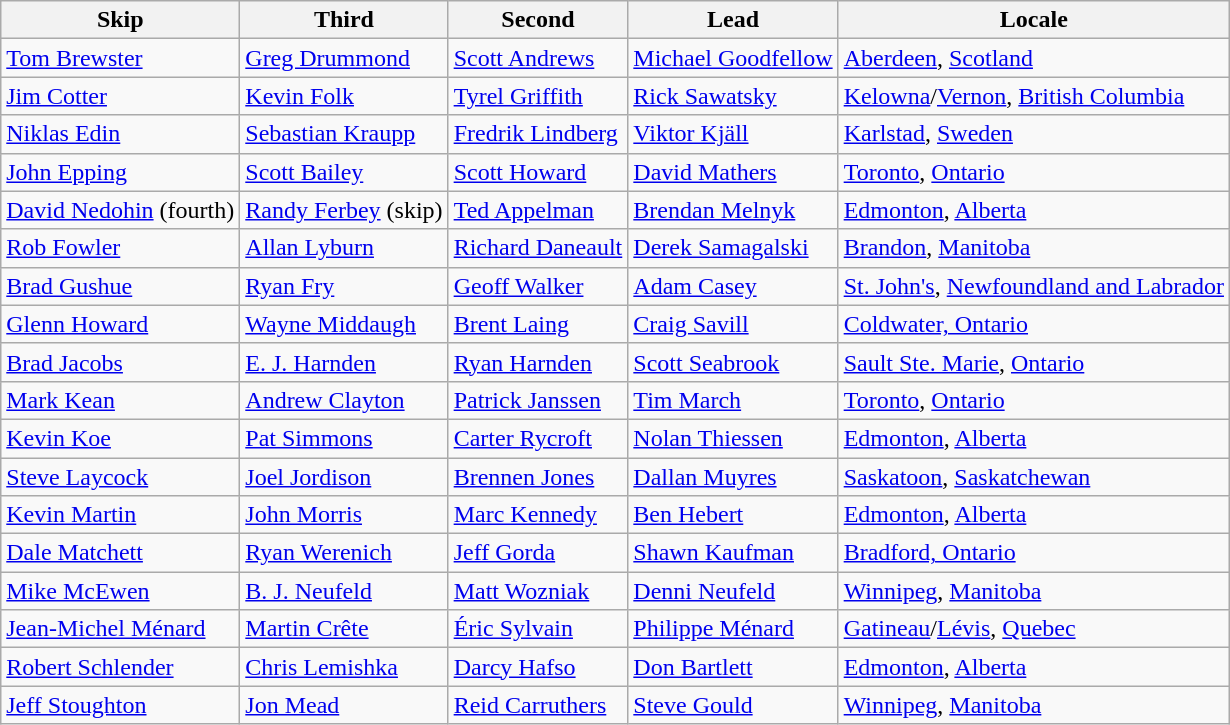<table class=wikitable>
<tr>
<th>Skip</th>
<th>Third</th>
<th>Second</th>
<th>Lead</th>
<th>Locale</th>
</tr>
<tr>
<td><a href='#'>Tom Brewster</a></td>
<td><a href='#'>Greg Drummond</a></td>
<td><a href='#'>Scott Andrews</a></td>
<td><a href='#'>Michael Goodfellow</a></td>
<td> <a href='#'>Aberdeen</a>, <a href='#'>Scotland</a></td>
</tr>
<tr>
<td><a href='#'>Jim Cotter</a></td>
<td><a href='#'>Kevin Folk</a></td>
<td><a href='#'>Tyrel Griffith</a></td>
<td><a href='#'>Rick Sawatsky</a></td>
<td> <a href='#'>Kelowna</a>/<a href='#'>Vernon</a>, <a href='#'>British Columbia</a></td>
</tr>
<tr>
<td><a href='#'>Niklas Edin</a></td>
<td><a href='#'>Sebastian Kraupp</a></td>
<td><a href='#'>Fredrik Lindberg</a></td>
<td><a href='#'>Viktor Kjäll</a></td>
<td> <a href='#'>Karlstad</a>, <a href='#'>Sweden</a></td>
</tr>
<tr>
<td><a href='#'>John Epping</a></td>
<td><a href='#'>Scott Bailey</a></td>
<td><a href='#'>Scott Howard</a></td>
<td><a href='#'>David Mathers</a></td>
<td> <a href='#'>Toronto</a>, <a href='#'>Ontario</a></td>
</tr>
<tr>
<td><a href='#'>David Nedohin</a> (fourth)</td>
<td><a href='#'>Randy Ferbey</a> (skip)</td>
<td><a href='#'>Ted Appelman</a></td>
<td><a href='#'>Brendan Melnyk</a></td>
<td> <a href='#'>Edmonton</a>, <a href='#'>Alberta</a></td>
</tr>
<tr>
<td><a href='#'>Rob Fowler</a></td>
<td><a href='#'>Allan Lyburn</a></td>
<td><a href='#'>Richard Daneault</a></td>
<td><a href='#'>Derek Samagalski</a></td>
<td> <a href='#'>Brandon</a>, <a href='#'>Manitoba</a></td>
</tr>
<tr>
<td><a href='#'>Brad Gushue</a></td>
<td><a href='#'>Ryan Fry</a></td>
<td><a href='#'>Geoff Walker</a></td>
<td><a href='#'>Adam Casey</a></td>
<td> <a href='#'>St. John's</a>, <a href='#'>Newfoundland and Labrador</a></td>
</tr>
<tr>
<td><a href='#'>Glenn Howard</a></td>
<td><a href='#'>Wayne Middaugh</a></td>
<td><a href='#'>Brent Laing</a></td>
<td><a href='#'>Craig Savill</a></td>
<td> <a href='#'>Coldwater, Ontario</a></td>
</tr>
<tr>
<td><a href='#'>Brad Jacobs</a></td>
<td><a href='#'>E. J. Harnden</a></td>
<td><a href='#'>Ryan Harnden</a></td>
<td><a href='#'>Scott Seabrook</a></td>
<td> <a href='#'>Sault Ste. Marie</a>, <a href='#'>Ontario</a></td>
</tr>
<tr>
<td><a href='#'>Mark Kean</a></td>
<td><a href='#'>Andrew Clayton</a></td>
<td><a href='#'>Patrick Janssen</a></td>
<td><a href='#'>Tim March</a></td>
<td> <a href='#'>Toronto</a>, <a href='#'>Ontario</a></td>
</tr>
<tr>
<td><a href='#'>Kevin Koe</a></td>
<td><a href='#'>Pat Simmons</a></td>
<td><a href='#'>Carter Rycroft</a></td>
<td><a href='#'>Nolan Thiessen</a></td>
<td> <a href='#'>Edmonton</a>, <a href='#'>Alberta</a></td>
</tr>
<tr>
<td><a href='#'>Steve Laycock</a></td>
<td><a href='#'>Joel Jordison</a></td>
<td><a href='#'>Brennen Jones</a></td>
<td><a href='#'>Dallan Muyres</a></td>
<td> <a href='#'>Saskatoon</a>, <a href='#'>Saskatchewan</a></td>
</tr>
<tr>
<td><a href='#'>Kevin Martin</a></td>
<td><a href='#'>John Morris</a></td>
<td><a href='#'>Marc Kennedy</a></td>
<td><a href='#'>Ben Hebert</a></td>
<td> <a href='#'>Edmonton</a>, <a href='#'>Alberta</a></td>
</tr>
<tr>
<td><a href='#'>Dale Matchett</a></td>
<td><a href='#'>Ryan Werenich</a></td>
<td><a href='#'>Jeff Gorda</a></td>
<td><a href='#'>Shawn Kaufman</a></td>
<td> <a href='#'>Bradford, Ontario</a></td>
</tr>
<tr>
<td><a href='#'>Mike McEwen</a></td>
<td><a href='#'>B. J. Neufeld</a></td>
<td><a href='#'>Matt Wozniak</a></td>
<td><a href='#'>Denni Neufeld</a></td>
<td> <a href='#'>Winnipeg</a>, <a href='#'>Manitoba</a></td>
</tr>
<tr>
<td><a href='#'>Jean-Michel Ménard</a></td>
<td><a href='#'>Martin Crête</a></td>
<td><a href='#'>Éric Sylvain</a></td>
<td><a href='#'>Philippe Ménard</a></td>
<td> <a href='#'>Gatineau</a>/<a href='#'>Lévis</a>, <a href='#'>Quebec</a></td>
</tr>
<tr>
<td><a href='#'>Robert Schlender</a></td>
<td><a href='#'>Chris Lemishka</a></td>
<td><a href='#'>Darcy Hafso</a></td>
<td><a href='#'>Don Bartlett</a></td>
<td> <a href='#'>Edmonton</a>, <a href='#'>Alberta</a></td>
</tr>
<tr>
<td><a href='#'>Jeff Stoughton</a></td>
<td><a href='#'>Jon Mead</a></td>
<td><a href='#'>Reid Carruthers</a></td>
<td><a href='#'>Steve Gould</a></td>
<td> <a href='#'>Winnipeg</a>, <a href='#'>Manitoba</a></td>
</tr>
</table>
